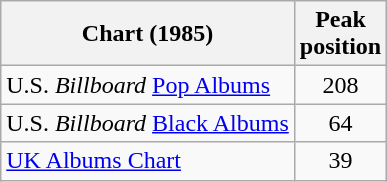<table class="wikitable">
<tr>
<th align="center">Chart (1985)</th>
<th align="center">Peak<br>position</th>
</tr>
<tr>
<td align="left">U.S. <em>Billboard</em> <a href='#'>Pop Albums</a></td>
<td align="center">208</td>
</tr>
<tr>
<td align="left">U.S. <em>Billboard</em> <a href='#'>Black Albums</a></td>
<td align="center">64</td>
</tr>
<tr>
<td align="left"><a href='#'>UK Albums Chart</a></td>
<td align="center">39</td>
</tr>
</table>
